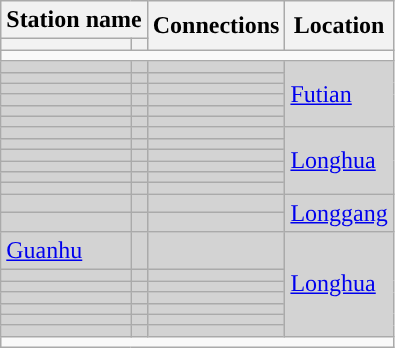<table class="wikitable">
<tr>
<th colspan="2">Station name</th>
<th rowspan="2">Connections</th>
<th rowspan="2">Location</th>
</tr>
<tr>
<th></th>
<th></th>
</tr>
<tr style="background:#">
<td colspan = "7"></td>
</tr>
<tr bgcolor="lightgrey">
<td></td>
<td></td>
<td></td>
<td rowspan=6><a href='#'>Futian</a></td>
</tr>
<tr bgcolor="lightgrey">
<td></td>
<td></td>
<td> </td>
</tr>
<tr bgcolor="lightgrey">
<td></td>
<td></td>
<td></td>
</tr>
<tr bgcolor="lightgrey">
<td></td>
<td></td>
<td> </td>
</tr>
<tr bgcolor="lightgrey">
<td></td>
<td></td>
<td></td>
</tr>
<tr bgcolor="lightgrey">
<td></td>
<td></td>
<td> </td>
</tr>
<tr bgcolor="lightgrey">
<td></td>
<td></td>
<td></td>
<td rowspan=6><a href='#'>Longhua</a></td>
</tr>
<tr bgcolor="lightgrey">
<td></td>
<td></td>
<td></td>
</tr>
<tr bgcolor="lightgrey">
<td></td>
<td></td>
<td></td>
</tr>
<tr bgcolor="lightgrey">
<td></td>
<td></td>
<td></td>
</tr>
<tr bgcolor="lightgrey">
<td></td>
<td></td>
<td></td>
</tr>
<tr bgcolor="lightgrey">
<td></td>
<td></td>
<td></td>
</tr>
<tr bgcolor="lightgrey">
<td></td>
<td></td>
<td></td>
<td rowspan=2><a href='#'>Longgang</a></td>
</tr>
<tr bgcolor="lightgrey">
<td></td>
<td></td>
<td></td>
</tr>
<tr bgcolor="lightgrey">
<td><a href='#'>Guanhu</a></td>
<td></td>
<td></td>
<td rowspan=7><a href='#'>Longhua</a></td>
</tr>
<tr bgcolor="lightgrey">
<td></td>
<td></td>
<td></td>
</tr>
<tr bgcolor="lightgrey">
<td></td>
<td></td>
<td></td>
</tr>
<tr bgcolor="lightgrey">
<td></td>
<td></td>
<td></td>
</tr>
<tr bgcolor="lightgrey">
<td></td>
<td></td>
<td></td>
</tr>
<tr bgcolor="lightgrey">
<td></td>
<td></td>
<td></td>
</tr>
<tr bgcolor="lightgrey">
<td></td>
<td></td>
<td></td>
</tr>
<tr style="background:#">
<td colspan = "7"></td>
</tr>
</table>
